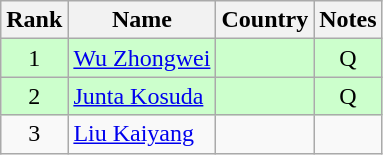<table class="wikitable" style="text-align:center;">
<tr>
<th>Rank</th>
<th>Name</th>
<th>Country</th>
<th>Notes</th>
</tr>
<tr bgcolor=ccffcc>
<td>1</td>
<td align=left><a href='#'>Wu Zhongwei</a></td>
<td align=left></td>
<td>Q</td>
</tr>
<tr bgcolor=ccffcc>
<td>2</td>
<td align=left><a href='#'>Junta Kosuda</a></td>
<td align=left></td>
<td>Q</td>
</tr>
<tr>
<td>3</td>
<td align=left><a href='#'>Liu Kaiyang</a></td>
<td align=left></td>
<td></td>
</tr>
</table>
